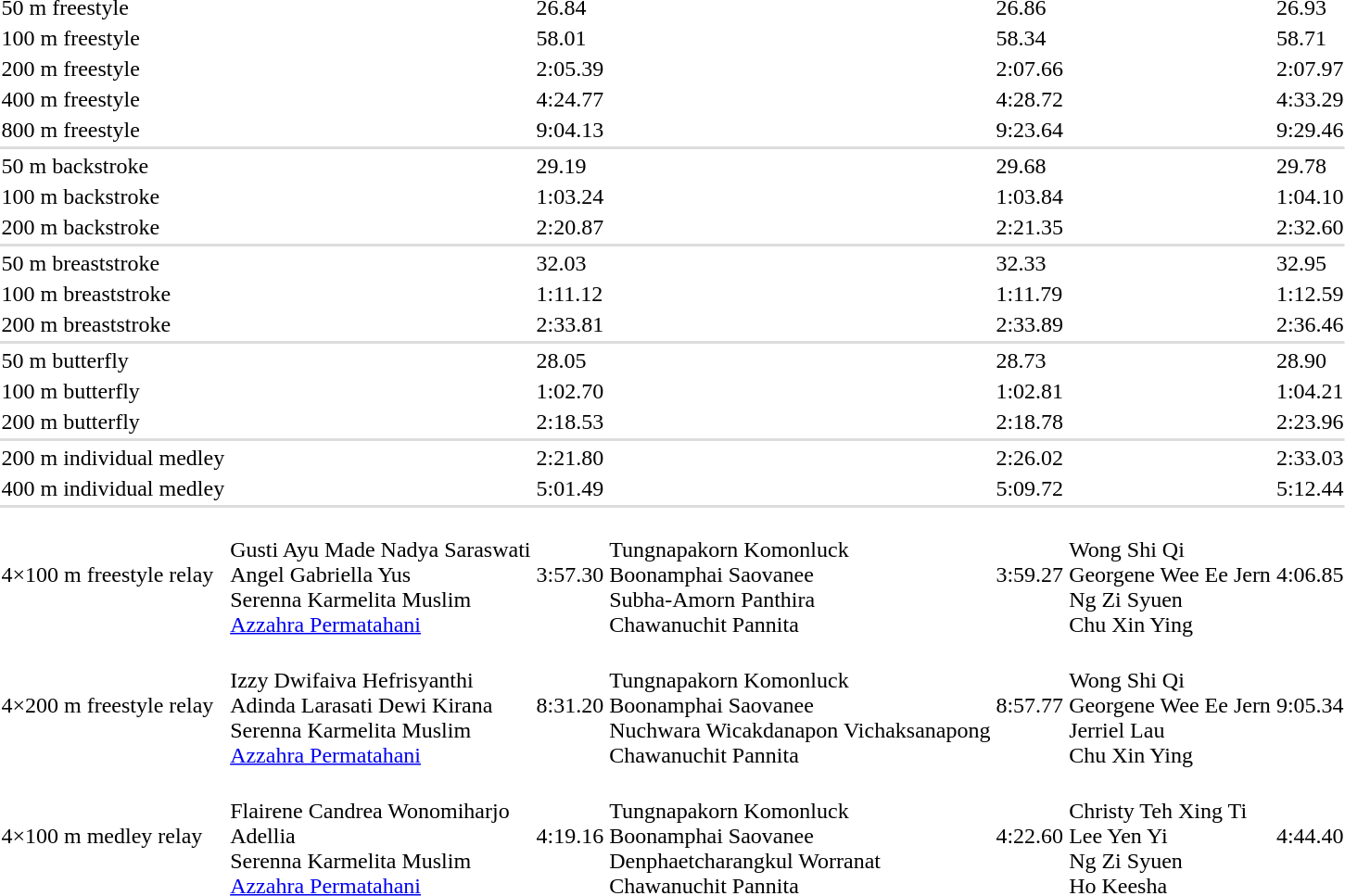<table>
<tr>
<td>50 m freestyle</td>
<td></td>
<td>26.84</td>
<td></td>
<td>26.86</td>
<td></td>
<td>26.93</td>
</tr>
<tr>
<td>100 m freestyle</td>
<td></td>
<td>58.01</td>
<td></td>
<td>58.34</td>
<td></td>
<td>58.71</td>
</tr>
<tr>
<td>200 m freestyle</td>
<td></td>
<td>2:05.39</td>
<td></td>
<td>2:07.66</td>
<td></td>
<td>2:07.97</td>
</tr>
<tr>
<td>400 m freestyle</td>
<td></td>
<td>4:24.77</td>
<td></td>
<td>4:28.72</td>
<td></td>
<td>4:33.29</td>
</tr>
<tr>
<td>800 m freestyle</td>
<td></td>
<td>9:04.13</td>
<td></td>
<td>9:23.64</td>
<td></td>
<td>9:29.46</td>
</tr>
<tr style="background:#ddd;">
<td colspan=8></td>
</tr>
<tr>
<td>50 m backstroke</td>
<td></td>
<td>29.19</td>
<td></td>
<td>29.68</td>
<td></td>
<td>29.78</td>
</tr>
<tr>
<td>100 m backstroke</td>
<td></td>
<td>1:03.24</td>
<td></td>
<td>1:03.84</td>
<td></td>
<td>1:04.10</td>
</tr>
<tr>
<td>200 m backstroke</td>
<td></td>
<td>2:20.87</td>
<td></td>
<td>2:21.35</td>
<td></td>
<td>2:32.60</td>
</tr>
<tr style="background:#ddd;">
<td colspan=7></td>
</tr>
<tr>
<td>50 m breaststroke</td>
<td></td>
<td>32.03</td>
<td></td>
<td>32.33</td>
<td></td>
<td>32.95</td>
</tr>
<tr>
<td>100 m breaststroke</td>
<td></td>
<td>1:11.12</td>
<td></td>
<td>1:11.79</td>
<td></td>
<td>1:12.59</td>
</tr>
<tr>
<td>200 m breaststroke</td>
<td></td>
<td>2:33.81</td>
<td></td>
<td>2:33.89</td>
<td></td>
<td>2:36.46</td>
</tr>
<tr style="background:#ddd;">
<td colspan=7></td>
</tr>
<tr>
<td>50 m butterfly</td>
<td></td>
<td>28.05</td>
<td></td>
<td>28.73</td>
<td></td>
<td>28.90</td>
</tr>
<tr>
<td>100 m butterfly</td>
<td></td>
<td>1:02.70</td>
<td></td>
<td>1:02.81</td>
<td></td>
<td>1:04.21</td>
</tr>
<tr>
<td>200 m butterfly</td>
<td></td>
<td>2:18.53</td>
<td></td>
<td>2:18.78</td>
<td></td>
<td>2:23.96</td>
</tr>
<tr style="background:#ddd;">
<td colspan=7></td>
</tr>
<tr>
<td>200 m individual medley</td>
<td></td>
<td>2:21.80</td>
<td></td>
<td>2:26.02</td>
<td></td>
<td>2:33.03</td>
</tr>
<tr>
<td>400 m individual medley</td>
<td></td>
<td>5:01.49</td>
<td></td>
<td>5:09.72</td>
<td></td>
<td>5:12.44</td>
</tr>
<tr style="background:#ddd;">
<td colspan=7></td>
</tr>
<tr>
<td>4×100 m freestyle relay</td>
<td><br>Gusti Ayu Made Nadya Saraswati<br>Angel Gabriella Yus<br>Serenna Karmelita Muslim<br><a href='#'>Azzahra Permatahani</a></td>
<td>3:57.30</td>
<td><br>Tungnapakorn Komonluck<br>Boonamphai Saovanee<br>Subha-Amorn Panthira<br>Chawanuchit Pannita</td>
<td>3:59.27</td>
<td><br>Wong Shi Qi<br>Georgene Wee Ee Jern<br>Ng Zi Syuen<br>Chu Xin Ying</td>
<td>4:06.85</td>
</tr>
<tr>
<td>4×200 m freestyle relay</td>
<td><br>Izzy Dwifaiva Hefrisyanthi<br>Adinda Larasati Dewi Kirana<br>Serenna Karmelita Muslim<br><a href='#'>Azzahra Permatahani</a></td>
<td>8:31.20</td>
<td><br>Tungnapakorn Komonluck<br>Boonamphai Saovanee<br>Nuchwara Wicakdanapon Vichaksanapong<br>Chawanuchit Pannita</td>
<td>8:57.77</td>
<td><br>Wong Shi Qi<br>Georgene Wee Ee Jern<br>Jerriel Lau<br>Chu Xin Ying</td>
<td>9:05.34</td>
</tr>
<tr>
<td>4×100 m medley relay</td>
<td><br>Flairene Candrea Wonomiharjo<br>Adellia<br>Serenna Karmelita Muslim<br><a href='#'>Azzahra Permatahani</a></td>
<td>4:19.16</td>
<td><br>Tungnapakorn Komonluck<br>Boonamphai Saovanee<br>Denphaetcharangkul Worranat<br>Chawanuchit Pannita</td>
<td>4:22.60</td>
<td><br>Christy Teh Xing Ti<br>Lee Yen Yi<br>Ng Zi Syuen<br>Ho Keesha</td>
<td>4:44.40</td>
</tr>
</table>
